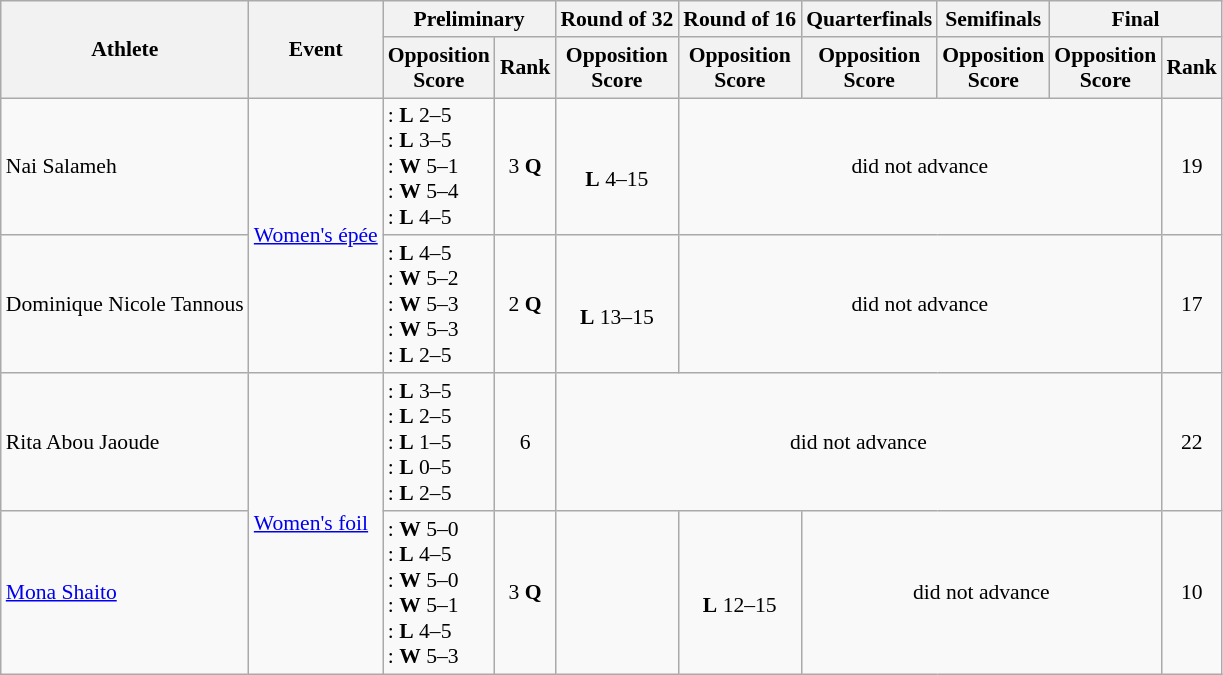<table class=wikitable style=font-size:90%;text-align:center>
<tr>
<th rowspan="2">Athlete</th>
<th rowspan="2">Event</th>
<th colspan="2">Preliminary</th>
<th>Round of 32</th>
<th>Round of 16</th>
<th>Quarterfinals</th>
<th>Semifinals</th>
<th colspan="2">Final</th>
</tr>
<tr>
<th>Opposition<br>Score</th>
<th>Rank</th>
<th>Opposition<br>Score</th>
<th>Opposition<br>Score</th>
<th>Opposition<br>Score</th>
<th>Opposition<br>Score</th>
<th>Opposition<br>Score</th>
<th>Rank</th>
</tr>
<tr>
<td align=left>Nai Salameh</td>
<td align=left rowspan=2><a href='#'>Women's épée</a></td>
<td align=left>: <strong>L</strong> 2–5<br>: <strong>L</strong> 3–5<br>: <strong>W</strong> 5–1<br>: <strong>W</strong> 5–4<br>: <strong>L</strong> 4–5</td>
<td>3 <strong>Q</strong></td>
<td><br><strong>L</strong> 4–15</td>
<td colspan=4>did not advance</td>
<td>19</td>
</tr>
<tr>
<td align=left>Dominique Nicole Tannous</td>
<td align=left>: <strong>L</strong> 4–5<br>: <strong>W</strong> 5–2<br>: <strong>W</strong> 5–3<br>: <strong>W</strong> 5–3<br>: <strong>L</strong> 2–5</td>
<td>2 <strong>Q</strong></td>
<td><br><strong>L</strong> 13–15</td>
<td colspan=4>did not advance</td>
<td>17</td>
</tr>
<tr>
<td align=left>Rita Abou Jaoude</td>
<td align=left rowspan=2><a href='#'>Women's foil</a></td>
<td align=left>: <strong>L</strong> 3–5<br>: <strong>L</strong> 2–5<br>: <strong>L</strong> 1–5<br>: <strong>L</strong> 0–5<br>: <strong>L</strong> 2–5</td>
<td>6</td>
<td colspan=5>did not advance</td>
<td>22</td>
</tr>
<tr>
<td align=left><a href='#'>Mona Shaito</a></td>
<td align=left>: <strong>W</strong> 5–0<br>: <strong>L</strong> 4–5<br>: <strong>W</strong> 5–0<br>: <strong>W</strong> 5–1<br>: <strong>L</strong> 4–5<br>: <strong>W</strong> 5–3</td>
<td>3 <strong>Q</strong></td>
<td></td>
<td><br><strong>L</strong> 12–15</td>
<td colspan=3>did not advance</td>
<td>10</td>
</tr>
</table>
